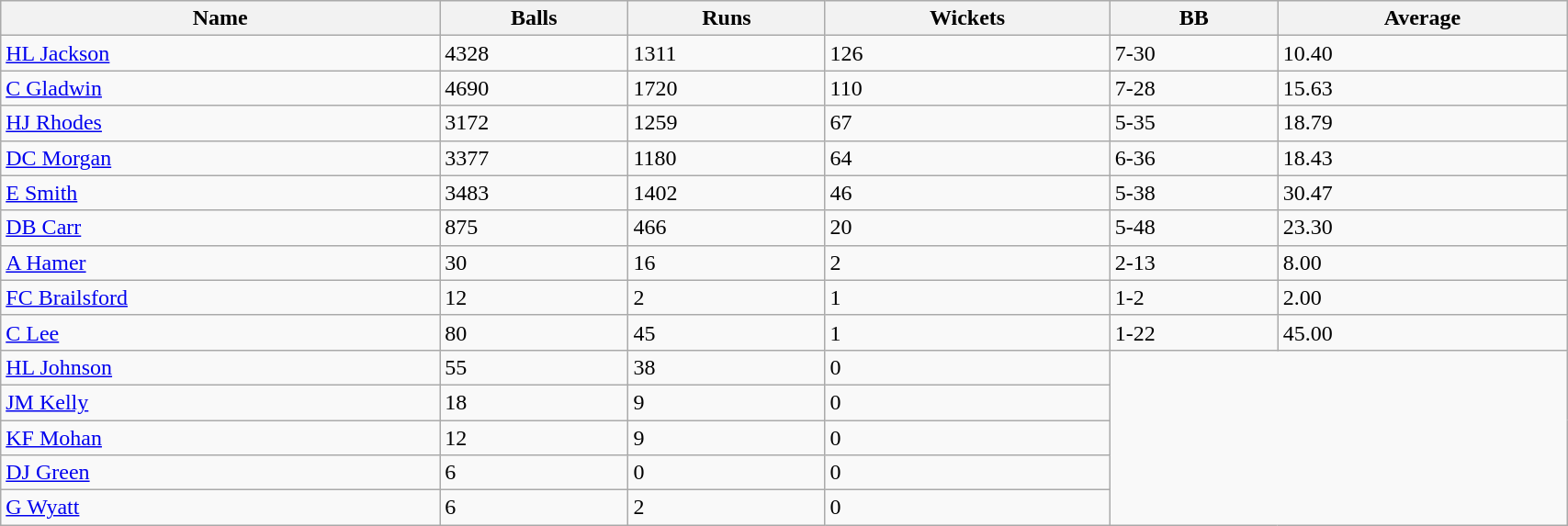<table class="wikitable sortable" width="90%">
<tr bgcolor="#efefef">
<th>Name</th>
<th>Balls</th>
<th>Runs</th>
<th>Wickets</th>
<th>BB</th>
<th>Average</th>
</tr>
<tr>
<td><a href='#'>HL Jackson</a></td>
<td>4328</td>
<td>1311</td>
<td>126</td>
<td>7-30</td>
<td>10.40</td>
</tr>
<tr>
<td><a href='#'>C Gladwin</a></td>
<td>4690</td>
<td>1720</td>
<td>110</td>
<td>7-28</td>
<td>15.63</td>
</tr>
<tr>
<td><a href='#'>HJ Rhodes</a></td>
<td>3172</td>
<td>1259</td>
<td>67</td>
<td>5-35</td>
<td>18.79</td>
</tr>
<tr>
<td><a href='#'>DC Morgan</a></td>
<td>3377</td>
<td>1180</td>
<td>64</td>
<td>6-36</td>
<td>18.43</td>
</tr>
<tr>
<td><a href='#'>E Smith</a></td>
<td>3483</td>
<td>1402</td>
<td>46</td>
<td>5-38</td>
<td>30.47</td>
</tr>
<tr>
<td><a href='#'>DB Carr</a></td>
<td>875</td>
<td>466</td>
<td>20</td>
<td>5-48</td>
<td>23.30</td>
</tr>
<tr>
<td><a href='#'>A Hamer</a></td>
<td>30</td>
<td>16</td>
<td>2</td>
<td>2-13</td>
<td>8.00</td>
</tr>
<tr>
<td><a href='#'>FC Brailsford</a></td>
<td>12</td>
<td>2</td>
<td>1</td>
<td>1-2</td>
<td>2.00</td>
</tr>
<tr>
<td><a href='#'>C Lee</a></td>
<td>80</td>
<td>45</td>
<td>1</td>
<td>1-22</td>
<td>45.00</td>
</tr>
<tr>
<td><a href='#'>HL Johnson</a></td>
<td>55</td>
<td>38</td>
<td>0</td>
</tr>
<tr>
<td><a href='#'>JM Kelly</a></td>
<td>18</td>
<td>9</td>
<td>0</td>
</tr>
<tr>
<td><a href='#'>KF Mohan</a></td>
<td>12</td>
<td>9</td>
<td>0</td>
</tr>
<tr>
<td><a href='#'>DJ Green</a></td>
<td>6</td>
<td>0</td>
<td>0</td>
</tr>
<tr>
<td><a href='#'>G Wyatt</a></td>
<td>6</td>
<td>2</td>
<td>0<br></td>
</tr>
</table>
